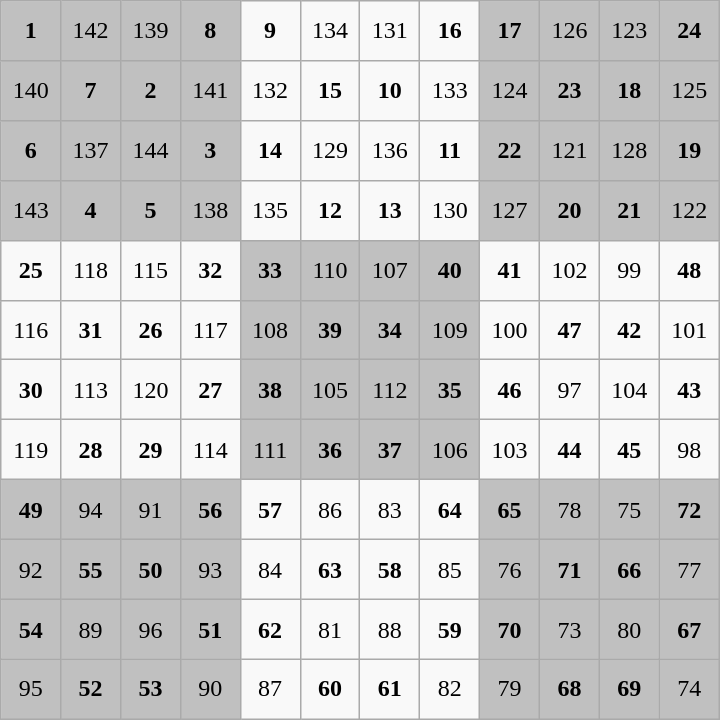<table class="wikitable" style="margin-left:auto;margin-right:auto;text-align:center;width:30em;height:30em;table-layout:fixed;">
<tr>
<td style="background-color: silver;"><strong>1</strong></td>
<td style="background-color: silver;">142</td>
<td style="background-color: silver;">139</td>
<td style="background-color: silver;"><strong>8</strong></td>
<td><strong>9</strong></td>
<td>134</td>
<td>131</td>
<td><strong>16</strong></td>
<td style="background-color: silver;"><strong>17</strong></td>
<td style="background-color: silver;">126</td>
<td style="background-color: silver;">123</td>
<td style="background-color: silver;"><strong>24</strong></td>
</tr>
<tr>
<td style="background-color: silver;">140</td>
<td style="background-color: silver;"><strong>7</strong></td>
<td style="background-color: silver;"><strong>2</strong></td>
<td style="background-color: silver;">141</td>
<td>132</td>
<td><strong>15</strong></td>
<td><strong>10</strong></td>
<td>133</td>
<td style="background-color: silver;">124</td>
<td style="background-color: silver;"><strong>23</strong></td>
<td style="background-color: silver;"><strong>18</strong></td>
<td style="background-color: silver;">125</td>
</tr>
<tr>
<td style="background-color: silver;"><strong>6</strong></td>
<td style="background-color: silver;">137</td>
<td style="background-color: silver;">144</td>
<td style="background-color: silver;"><strong>3</strong></td>
<td><strong>14</strong></td>
<td>129</td>
<td>136</td>
<td><strong>11</strong></td>
<td style="background-color: silver;"><strong>22</strong></td>
<td style="background-color: silver;">121</td>
<td style="background-color: silver;">128</td>
<td style="background-color: silver;"><strong>19</strong></td>
</tr>
<tr>
<td style="background-color: silver;">143</td>
<td style="background-color: silver;"><strong>4</strong></td>
<td style="background-color: silver;"><strong>5</strong></td>
<td style="background-color: silver;">138</td>
<td>135</td>
<td><strong>12</strong></td>
<td><strong>13</strong></td>
<td>130</td>
<td style="background-color: silver;">127</td>
<td style="background-color: silver;"><strong>20</strong></td>
<td style="background-color: silver;"><strong>21</strong></td>
<td style="background-color: silver;">122</td>
</tr>
<tr>
<td><strong>25</strong></td>
<td>118</td>
<td>115</td>
<td><strong>32</strong></td>
<td style="background-color: silver;"><strong>33</strong></td>
<td style="background-color: silver;">110</td>
<td style="background-color: silver;">107</td>
<td style="background-color: silver;"><strong>40</strong></td>
<td><strong>41</strong></td>
<td>102</td>
<td>99</td>
<td><strong>48</strong></td>
</tr>
<tr>
<td>116</td>
<td><strong>31</strong></td>
<td><strong>26</strong></td>
<td>117</td>
<td style="background-color: silver;">108</td>
<td style="background-color: silver;"><strong>39</strong></td>
<td style="background-color: silver;"><strong>34</strong></td>
<td style="background-color: silver;">109</td>
<td>100</td>
<td><strong>47</strong></td>
<td><strong>42</strong></td>
<td>101</td>
</tr>
<tr>
<td><strong>30</strong></td>
<td>113</td>
<td>120</td>
<td><strong>27</strong></td>
<td style="background-color: silver;"><strong>38</strong></td>
<td style="background-color: silver;">105</td>
<td style="background-color: silver;">112</td>
<td style="background-color: silver;"><strong>35</strong></td>
<td><strong>46</strong></td>
<td>97</td>
<td>104</td>
<td><strong>43</strong></td>
</tr>
<tr>
<td>119</td>
<td><strong>28</strong></td>
<td><strong>29</strong></td>
<td>114</td>
<td style="background-color: silver;">111</td>
<td style="background-color: silver;"><strong>36</strong></td>
<td style="background-color: silver;"><strong>37</strong></td>
<td style="background-color: silver;">106</td>
<td>103</td>
<td><strong>44</strong></td>
<td><strong>45</strong></td>
<td>98</td>
</tr>
<tr>
<td style="background-color: silver;"><strong>49</strong></td>
<td style="background-color: silver;">94</td>
<td style="background-color: silver;">91</td>
<td style="background-color: silver;"><strong>56</strong></td>
<td><strong>57</strong></td>
<td>86</td>
<td>83</td>
<td><strong>64</strong></td>
<td style="background-color: silver;"><strong>65</strong></td>
<td style="background-color: silver;">78</td>
<td style="background-color: silver;">75</td>
<td style="background-color: silver;"><strong>72</strong></td>
</tr>
<tr>
<td style="background-color: silver;">92</td>
<td style="background-color: silver;"><strong>55</strong></td>
<td style="background-color: silver;"><strong>50</strong></td>
<td style="background-color: silver;">93</td>
<td>84</td>
<td><strong>63</strong></td>
<td><strong>58</strong></td>
<td>85</td>
<td style="background-color: silver;">76</td>
<td style="background-color: silver;"><strong>71</strong></td>
<td style="background-color: silver;"><strong>66</strong></td>
<td style="background-color: silver;">77</td>
</tr>
<tr>
<td style="background-color: silver;"><strong>54</strong></td>
<td style="background-color: silver;">89</td>
<td style="background-color: silver;">96</td>
<td style="background-color: silver;"><strong>51</strong></td>
<td><strong>62</strong></td>
<td>81</td>
<td>88</td>
<td><strong>59</strong></td>
<td style="background-color: silver;"><strong>70</strong></td>
<td style="background-color: silver;">73</td>
<td style="background-color: silver;">80</td>
<td style="background-color: silver;"><strong>67</strong></td>
</tr>
<tr>
<td style="background-color: silver;">95</td>
<td style="background-color: silver;"><strong>52</strong></td>
<td style="background-color: silver;"><strong>53</strong></td>
<td style="background-color: silver;">90</td>
<td>87</td>
<td><strong>60</strong></td>
<td><strong>61</strong></td>
<td>82</td>
<td style="background-color: silver;">79</td>
<td style="background-color: silver;"><strong>68</strong></td>
<td style="background-color: silver;"><strong>69</strong></td>
<td style="background-color: silver;">74</td>
</tr>
</table>
